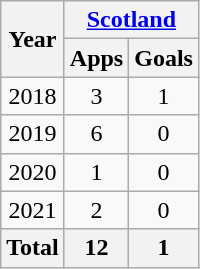<table class="wikitable" style="text-align:center">
<tr>
<th rowspan=2>Year</th>
<th colspan=2><a href='#'>Scotland</a></th>
</tr>
<tr>
<th>Apps</th>
<th>Goals</th>
</tr>
<tr>
<td>2018</td>
<td>3</td>
<td>1</td>
</tr>
<tr>
<td>2019</td>
<td>6</td>
<td>0</td>
</tr>
<tr>
<td>2020</td>
<td>1</td>
<td>0</td>
</tr>
<tr>
<td>2021</td>
<td>2</td>
<td>0</td>
</tr>
<tr>
<th>Total</th>
<th>12</th>
<th>1</th>
</tr>
</table>
